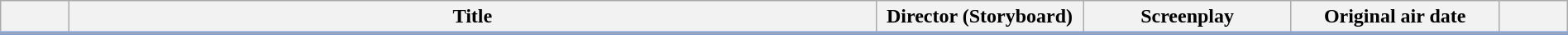<table class="wikitable" style="width:100%; margin:auto; background:#FFF;">
<tr style="border-bottom: 3px solid #7C9ED9;">
<th style="width:3em;"></th>
<th>Title</th>
<th style="width:10em;">Director (Storyboard)</th>
<th style="width:10em;">Screenplay</th>
<th style="width:10em;">Original air date</th>
<th style="width:3em;"></th>
</tr>
<tr>
</tr>
</table>
